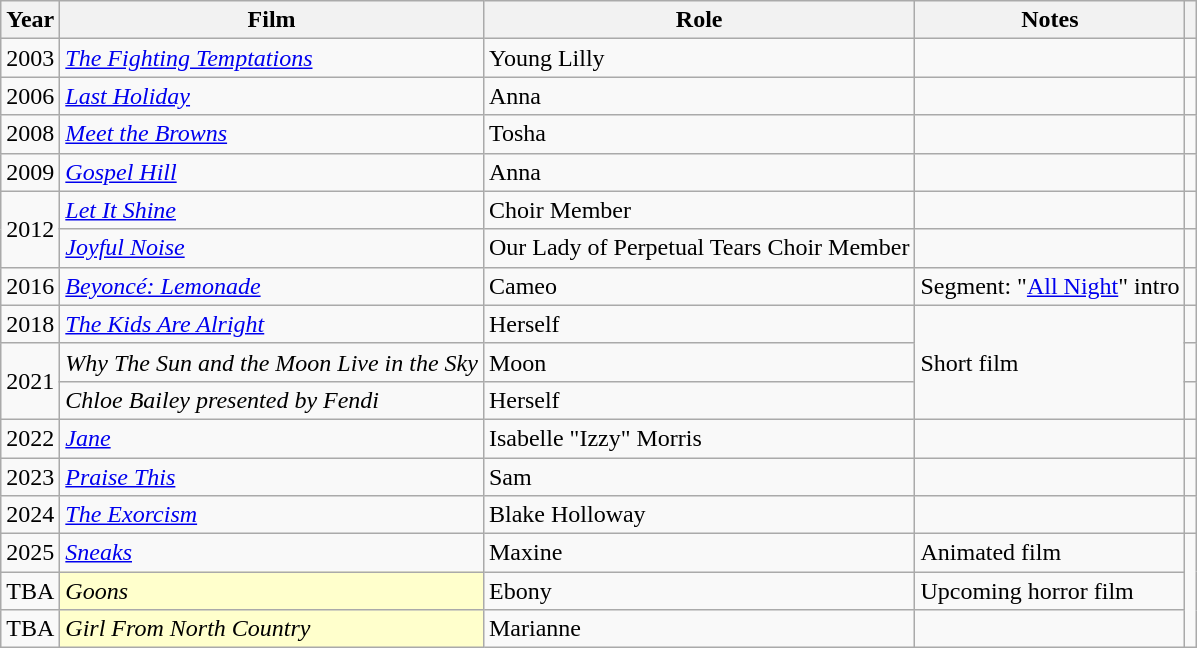<table class="wikitable">
<tr>
<th scope="col">Year</th>
<th scope="col">Film</th>
<th scope="col">Role</th>
<th scope="col">Notes</th>
<th scope="col"></th>
</tr>
<tr>
<td>2003</td>
<td><em><a href='#'>The Fighting Temptations</a></em></td>
<td>Young Lilly</td>
<td></td>
<td style="text-align: center;"></td>
</tr>
<tr>
<td>2006</td>
<td><em><a href='#'>Last Holiday</a></em></td>
<td>Anna</td>
<td></td>
<td style="text-align: center;"></td>
</tr>
<tr>
<td>2008</td>
<td><em><a href='#'>Meet the Browns</a></em></td>
<td>Tosha</td>
<td></td>
<td style="text-align: center;"></td>
</tr>
<tr>
<td>2009</td>
<td><em><a href='#'>Gospel Hill</a></em></td>
<td>Anna</td>
<td></td>
<td style="text-align: center;"></td>
</tr>
<tr>
<td rowspan="2">2012</td>
<td><em><a href='#'>Let It Shine</a></em></td>
<td>Choir Member</td>
<td></td>
<td style="text-align: center;"></td>
</tr>
<tr>
<td><em><a href='#'>Joyful Noise</a></em></td>
<td>Our Lady of Perpetual Tears Choir Member</td>
<td></td>
<td style="text-align: center;"></td>
</tr>
<tr>
<td>2016</td>
<td><em><a href='#'>Beyoncé: Lemonade</a></em></td>
<td>Cameo</td>
<td>Segment: "<a href='#'>All Night</a>" intro</td>
<td style="text-align: center;"></td>
</tr>
<tr>
<td>2018</td>
<td><em><a href='#'>The Kids Are Alright</a></em></td>
<td>Herself</td>
<td rowspan="3">Short film</td>
<td style="text-align: center;"></td>
</tr>
<tr>
<td rowspan="2">2021</td>
<td><em>Why The Sun and the Moon Live in the Sky</em></td>
<td>Moon</td>
<td style="text-align: center;"></td>
</tr>
<tr>
<td><em>Chloe Bailey presented by Fendi</em></td>
<td>Herself</td>
<td style="text-align: center;"></td>
</tr>
<tr>
<td>2022</td>
<td><em><a href='#'>Jane</a></em></td>
<td>Isabelle "Izzy" Morris</td>
<td></td>
<td style="text-align: center;"></td>
</tr>
<tr>
<td>2023</td>
<td><em><a href='#'>Praise This</a></em></td>
<td>Sam</td>
<td></td>
<td style="text-align: center;"></td>
</tr>
<tr>
<td>2024</td>
<td><em><a href='#'>The Exorcism</a></em></td>
<td>Blake Holloway</td>
<td></td>
<td style="text-align: center;"></td>
</tr>
<tr>
<td>2025</td>
<td><em><a href='#'>Sneaks</a></em></td>
<td>Maxine</td>
<td>Animated film</td>
</tr>
<tr>
<td>TBA</td>
<td style="background:#FFFFCC;"><em>Goons</em></td>
<td>Ebony</td>
<td>Upcoming horror film</td>
</tr>
<tr>
<td>TBA</td>
<td style="background:#FFFFCC;"><em>Girl From North Country</em></td>
<td>Marianne</td>
<td></td>
</tr>
</table>
